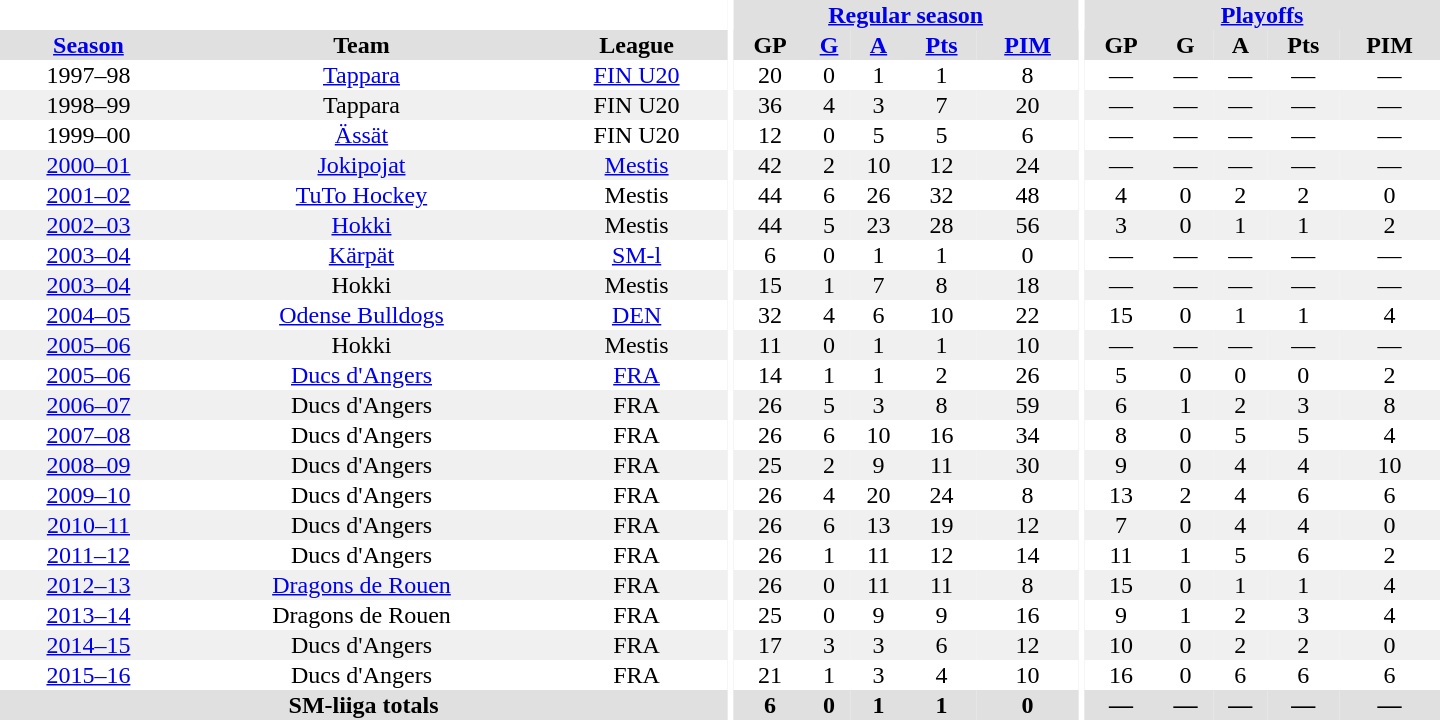<table border="0" cellpadding="1" cellspacing="0" style="text-align:center; width:60em">
<tr bgcolor="#e0e0e0">
<th colspan="3" bgcolor="#ffffff"></th>
<th rowspan="99" bgcolor="#ffffff"></th>
<th colspan="5"><a href='#'>Regular season</a></th>
<th rowspan="99" bgcolor="#ffffff"></th>
<th colspan="5"><a href='#'>Playoffs</a></th>
</tr>
<tr bgcolor="#e0e0e0">
<th><a href='#'>Season</a></th>
<th>Team</th>
<th>League</th>
<th>GP</th>
<th><a href='#'>G</a></th>
<th><a href='#'>A</a></th>
<th><a href='#'>Pts</a></th>
<th><a href='#'>PIM</a></th>
<th>GP</th>
<th>G</th>
<th>A</th>
<th>Pts</th>
<th>PIM</th>
</tr>
<tr>
<td>1997–98</td>
<td><a href='#'>Tappara</a></td>
<td><a href='#'>FIN U20</a></td>
<td>20</td>
<td>0</td>
<td>1</td>
<td>1</td>
<td>8</td>
<td>—</td>
<td>—</td>
<td>—</td>
<td>—</td>
<td>—</td>
</tr>
<tr style="background:#f0f0f0;">
<td>1998–99</td>
<td>Tappara</td>
<td>FIN U20</td>
<td>36</td>
<td>4</td>
<td>3</td>
<td>7</td>
<td>20</td>
<td>—</td>
<td>—</td>
<td>—</td>
<td>—</td>
<td>—</td>
</tr>
<tr>
<td>1999–00</td>
<td><a href='#'>Ässät</a></td>
<td>FIN U20</td>
<td>12</td>
<td>0</td>
<td>5</td>
<td>5</td>
<td>6</td>
<td>—</td>
<td>—</td>
<td>—</td>
<td>—</td>
<td>—</td>
</tr>
<tr style="background:#f0f0f0;">
<td><a href='#'>2000–01</a></td>
<td><a href='#'>Jokipojat</a></td>
<td><a href='#'>Mestis</a></td>
<td>42</td>
<td>2</td>
<td>10</td>
<td>12</td>
<td>24</td>
<td>—</td>
<td>—</td>
<td>—</td>
<td>—</td>
<td>—</td>
</tr>
<tr>
<td><a href='#'>2001–02</a></td>
<td><a href='#'>TuTo Hockey</a></td>
<td>Mestis</td>
<td>44</td>
<td>6</td>
<td>26</td>
<td>32</td>
<td>48</td>
<td>4</td>
<td>0</td>
<td>2</td>
<td>2</td>
<td>0</td>
</tr>
<tr style="background:#f0f0f0;">
<td><a href='#'>2002–03</a></td>
<td><a href='#'>Hokki</a></td>
<td>Mestis</td>
<td>44</td>
<td>5</td>
<td>23</td>
<td>28</td>
<td>56</td>
<td>3</td>
<td>0</td>
<td>1</td>
<td>1</td>
<td>2</td>
</tr>
<tr>
<td><a href='#'>2003–04</a></td>
<td><a href='#'>Kärpät</a></td>
<td><a href='#'>SM-l</a></td>
<td>6</td>
<td>0</td>
<td>1</td>
<td>1</td>
<td>0</td>
<td>—</td>
<td>—</td>
<td>—</td>
<td>—</td>
<td>—</td>
</tr>
<tr style="background:#f0f0f0;">
<td><a href='#'>2003–04</a></td>
<td>Hokki</td>
<td>Mestis</td>
<td>15</td>
<td>1</td>
<td>7</td>
<td>8</td>
<td>18</td>
<td>—</td>
<td>—</td>
<td>—</td>
<td>—</td>
<td>—</td>
</tr>
<tr>
<td><a href='#'>2004–05</a></td>
<td><a href='#'>Odense Bulldogs</a></td>
<td><a href='#'>DEN</a></td>
<td>32</td>
<td>4</td>
<td>6</td>
<td>10</td>
<td>22</td>
<td>15</td>
<td>0</td>
<td>1</td>
<td>1</td>
<td>4</td>
</tr>
<tr style="background:#f0f0f0;">
<td><a href='#'>2005–06</a></td>
<td>Hokki</td>
<td>Mestis</td>
<td>11</td>
<td>0</td>
<td>1</td>
<td>1</td>
<td>10</td>
<td>—</td>
<td>—</td>
<td>—</td>
<td>—</td>
<td>—</td>
</tr>
<tr>
<td><a href='#'>2005–06</a></td>
<td><a href='#'>Ducs d'Angers</a></td>
<td><a href='#'>FRA</a></td>
<td>14</td>
<td>1</td>
<td>1</td>
<td>2</td>
<td>26</td>
<td>5</td>
<td>0</td>
<td>0</td>
<td>0</td>
<td>2</td>
</tr>
<tr style="background:#f0f0f0;">
<td><a href='#'>2006–07</a></td>
<td>Ducs d'Angers</td>
<td>FRA</td>
<td>26</td>
<td>5</td>
<td>3</td>
<td>8</td>
<td>59</td>
<td>6</td>
<td>1</td>
<td>2</td>
<td>3</td>
<td>8</td>
</tr>
<tr>
<td><a href='#'>2007–08</a></td>
<td>Ducs d'Angers</td>
<td>FRA</td>
<td>26</td>
<td>6</td>
<td>10</td>
<td>16</td>
<td>34</td>
<td>8</td>
<td>0</td>
<td>5</td>
<td>5</td>
<td>4</td>
</tr>
<tr style="background:#f0f0f0;">
<td><a href='#'>2008–09</a></td>
<td>Ducs d'Angers</td>
<td>FRA</td>
<td>25</td>
<td>2</td>
<td>9</td>
<td>11</td>
<td>30</td>
<td>9</td>
<td>0</td>
<td>4</td>
<td>4</td>
<td>10</td>
</tr>
<tr>
<td><a href='#'>2009–10</a></td>
<td>Ducs d'Angers</td>
<td>FRA</td>
<td>26</td>
<td>4</td>
<td>20</td>
<td>24</td>
<td>8</td>
<td>13</td>
<td>2</td>
<td>4</td>
<td>6</td>
<td>6</td>
</tr>
<tr style="background:#f0f0f0;">
<td><a href='#'>2010–11</a></td>
<td>Ducs d'Angers</td>
<td>FRA</td>
<td>26</td>
<td>6</td>
<td>13</td>
<td>19</td>
<td>12</td>
<td>7</td>
<td>0</td>
<td>4</td>
<td>4</td>
<td>0</td>
</tr>
<tr>
<td><a href='#'>2011–12</a></td>
<td>Ducs d'Angers</td>
<td>FRA</td>
<td>26</td>
<td>1</td>
<td>11</td>
<td>12</td>
<td>14</td>
<td>11</td>
<td>1</td>
<td>5</td>
<td>6</td>
<td>2</td>
</tr>
<tr style="background:#f0f0f0;">
<td><a href='#'>2012–13</a></td>
<td><a href='#'>Dragons de Rouen</a></td>
<td>FRA</td>
<td>26</td>
<td>0</td>
<td>11</td>
<td>11</td>
<td>8</td>
<td>15</td>
<td>0</td>
<td>1</td>
<td>1</td>
<td>4</td>
</tr>
<tr>
<td><a href='#'>2013–14</a></td>
<td>Dragons de Rouen</td>
<td>FRA</td>
<td>25</td>
<td>0</td>
<td>9</td>
<td>9</td>
<td>16</td>
<td>9</td>
<td>1</td>
<td>2</td>
<td>3</td>
<td>4</td>
</tr>
<tr style="background:#f0f0f0;">
<td><a href='#'>2014–15</a></td>
<td>Ducs d'Angers</td>
<td>FRA</td>
<td>17</td>
<td>3</td>
<td>3</td>
<td>6</td>
<td>12</td>
<td>10</td>
<td>0</td>
<td>2</td>
<td>2</td>
<td>0</td>
</tr>
<tr>
<td><a href='#'>2015–16</a></td>
<td>Ducs d'Angers</td>
<td>FRA</td>
<td>21</td>
<td>1</td>
<td>3</td>
<td>4</td>
<td>10</td>
<td>16</td>
<td>0</td>
<td>6</td>
<td>6</td>
<td>6</td>
</tr>
<tr style="text-align:center; background:#e0e0e0;">
<th colspan="3">SM-liiga totals</th>
<th>6</th>
<th>0</th>
<th>1</th>
<th>1</th>
<th>0</th>
<th>—</th>
<th>—</th>
<th>—</th>
<th>—</th>
<th>—</th>
</tr>
</table>
